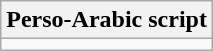<table class="wikitable">
<tr>
<th>Perso-Arabic script</th>
</tr>
<tr>
<td></td>
</tr>
</table>
